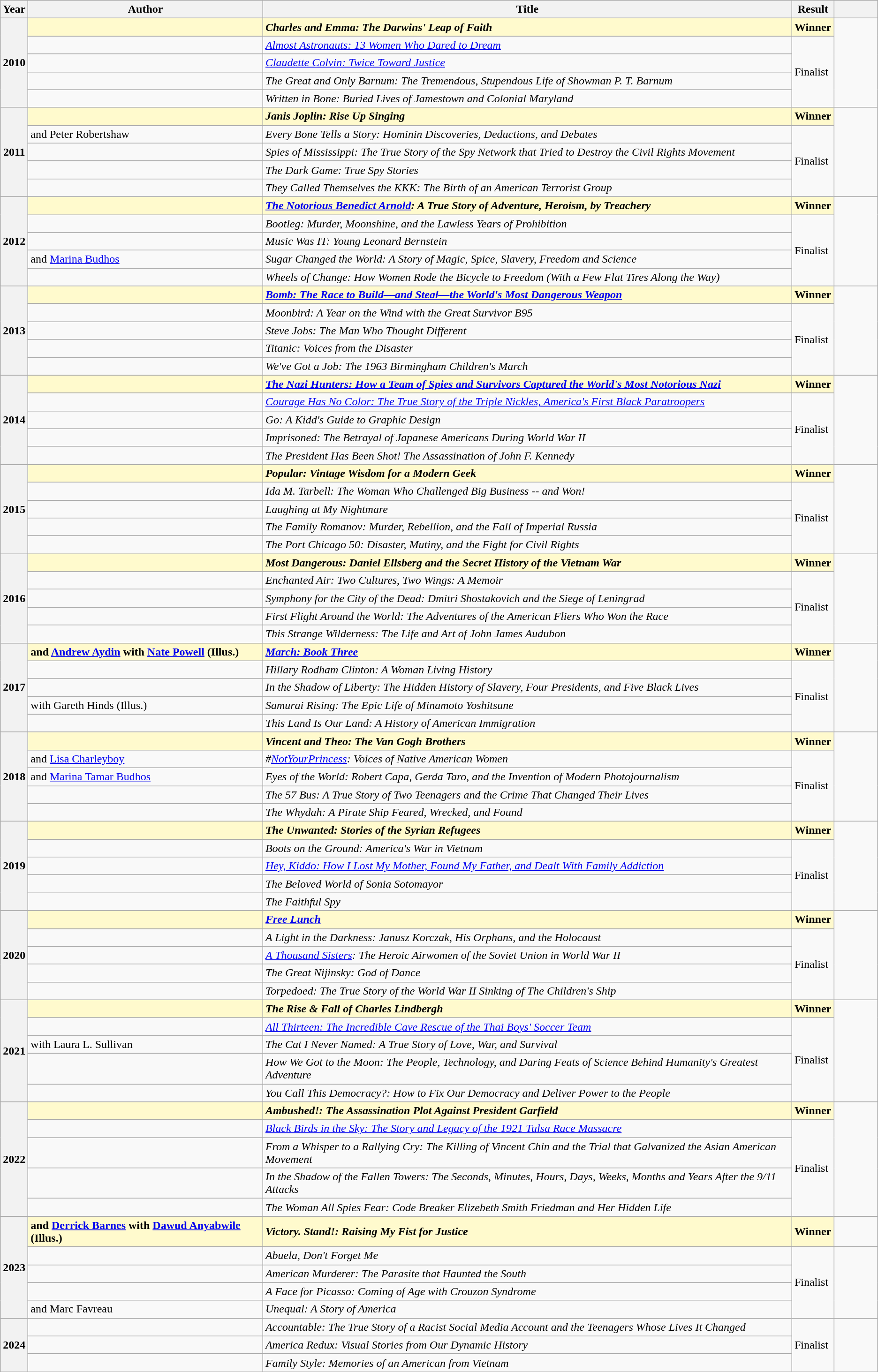<table class="wikitable sortable">
<tr>
<th scope="col">Year</th>
<th scope="col">Author</th>
<th scope="col">Title</th>
<th scope="col">Result</th>
<th scope="col" style="width:5%;" class="unsortable"></th>
</tr>
<tr>
<th rowspan="5">2010</th>
<td style="background:LemonChiffon; color:black"><strong></strong></td>
<td style="background:LemonChiffon; color:black"><strong><em>Charles and Emma: The Darwins' Leap of Faith</em></strong></td>
<td style="background:LemonChiffon; color:black"><strong>Winner</strong></td>
<td rowspan="5"></td>
</tr>
<tr>
<td></td>
<td><em><a href='#'>Almost Astronauts: 13 Women Who Dared to Dream</a></em></td>
<td rowspan="4">Finalist</td>
</tr>
<tr>
<td></td>
<td><em><a href='#'>Claudette Colvin: Twice Toward Justice</a></em></td>
</tr>
<tr>
<td></td>
<td><em>The Great and Only Barnum: The Tremendous, Stupendous Life of Showman P. T. Barnum</em></td>
</tr>
<tr>
<td></td>
<td><em>Written in Bone: Buried Lives of Jamestown and Colonial Maryland</em></td>
</tr>
<tr>
<th rowspan="5">2011</th>
<td style="background:LemonChiffon; color:black"><strong></strong></td>
<td style="background:LemonChiffon; color:black"><strong><em>Janis Joplin: Rise Up Singing</em></strong></td>
<td style="background:LemonChiffon; color:black"><strong>Winner</strong></td>
<td rowspan="5"></td>
</tr>
<tr>
<td> and Peter Robertshaw</td>
<td><em>Every Bone Tells a Story: Hominin Discoveries, Deductions, and Debates</em></td>
<td rowspan="4">Finalist</td>
</tr>
<tr>
<td></td>
<td><em>Spies of Mississippi: The True Story of the Spy Network that Tried to Destroy the Civil Rights Movement</em></td>
</tr>
<tr>
<td></td>
<td><em>The Dark Game: True Spy Stories</em></td>
</tr>
<tr>
<td></td>
<td><em>They Called Themselves the KKK: The Birth of an American Terrorist Group</em></td>
</tr>
<tr>
<th rowspan="5">2012</th>
<td style="background:LemonChiffon; color:black"><strong></strong></td>
<td style="background:LemonChiffon; color:black"><strong><em><a href='#'>The Notorious Benedict Arnold</a>: A True Story of Adventure, Heroism, by Treachery</em></strong></td>
<td style="background:LemonChiffon; color:black"><strong>Winner</strong></td>
<td rowspan="5"></td>
</tr>
<tr>
<td></td>
<td><em>Bootleg: Murder, Moonshine, and the Lawless Years of Prohibition</em></td>
<td rowspan="4">Finalist</td>
</tr>
<tr>
<td></td>
<td><em>Music Was IT: Young Leonard Bernstein</em></td>
</tr>
<tr>
<td> and <a href='#'>Marina Budhos</a></td>
<td><em>Sugar Changed the World: A Story of Magic, Spice, Slavery, Freedom and Science</em></td>
</tr>
<tr>
<td></td>
<td><em>Wheels of Change: How Women Rode the Bicycle to Freedom (With a Few Flat Tires Along the Way)</em></td>
</tr>
<tr>
<th rowspan="5">2013</th>
<td style="background:LemonChiffon; color:black"><strong></strong></td>
<td style="background:LemonChiffon; color:black"><strong><em><a href='#'>Bomb: The Race to Build—and Steal—the World's Most Dangerous Weapon</a></em></strong></td>
<td style="background:LemonChiffon; color:black"><strong>Winner</strong></td>
<td rowspan="5"></td>
</tr>
<tr>
<td></td>
<td><em>Moonbird: A Year on the Wind with the Great Survivor B95</em></td>
<td rowspan="4">Finalist</td>
</tr>
<tr>
<td></td>
<td><em>Steve Jobs: The Man Who Thought Different</em></td>
</tr>
<tr>
<td></td>
<td><em>Titanic: Voices from the Disaster</em></td>
</tr>
<tr>
<td></td>
<td><em>We've Got a Job: The 1963 Birmingham Children's March</em></td>
</tr>
<tr>
<th rowspan="5">2014</th>
<td style="background:LemonChiffon; color:black"><strong></strong></td>
<td style="background:LemonChiffon; color:black"><strong><em><a href='#'>The Nazi Hunters: How a Team of Spies and Survivors Captured the World's Most Notorious Nazi</a></em></strong></td>
<td style="background:LemonChiffon; color:black"><strong>Winner</strong></td>
<td rowspan="5"></td>
</tr>
<tr>
<td></td>
<td><em><a href='#'>Courage Has No Color: The True Story of the Triple Nickles, America's First Black Paratroopers</a></em></td>
<td rowspan="4">Finalist</td>
</tr>
<tr>
<td></td>
<td><em>Go: A Kidd's Guide to Graphic Design</em></td>
</tr>
<tr>
<td></td>
<td><em>Imprisoned: The Betrayal of Japanese Americans During World War II</em></td>
</tr>
<tr>
<td></td>
<td><em>The President Has Been Shot! The Assassination of John F. Kennedy</em></td>
</tr>
<tr>
<th rowspan="5">2015</th>
<td style="background:LemonChiffon; color:black"><strong></strong></td>
<td style="background:LemonChiffon; color:black"><strong><em>Popular: Vintage Wisdom for a Modern Geek</em></strong></td>
<td style="background:LemonChiffon; color:black"><strong>Winner</strong></td>
<td rowspan="5"></td>
</tr>
<tr>
<td></td>
<td><em>Ida M. Tarbell: The Woman Who Challenged Big Business -- and Won!</em></td>
<td rowspan="4">Finalist</td>
</tr>
<tr>
<td></td>
<td><em>Laughing at My Nightmare</em></td>
</tr>
<tr>
<td></td>
<td><em>The Family Romanov: Murder, Rebellion, and the Fall of Imperial Russia</em></td>
</tr>
<tr>
<td></td>
<td><em>The Port Chicago 50: Disaster, Mutiny, and the Fight for Civil Rights</em></td>
</tr>
<tr>
<th rowspan="5">2016</th>
<td style="background:LemonChiffon; color:black"><strong></strong></td>
<td style="background:LemonChiffon; color:black"><strong><em>Most Dangerous: Daniel Ellsberg and the Secret History of the Vietnam War</em></strong></td>
<td style="background:LemonChiffon; color:black"><strong>Winner</strong></td>
<td rowspan="5"></td>
</tr>
<tr>
<td></td>
<td><em>Enchanted Air: Two Cultures, Two Wings: A Memoir</em></td>
<td rowspan="4">Finalist</td>
</tr>
<tr>
<td></td>
<td><em>Symphony for the City of the Dead: Dmitri Shostakovich and the Siege of Leningrad</em></td>
</tr>
<tr>
<td></td>
<td><em>First Flight Around the World: The Adventures of the American Fliers Who Won the Race</em></td>
</tr>
<tr>
<td></td>
<td><em>This Strange Wilderness: The Life and Art of John James Audubon</em></td>
</tr>
<tr>
<th rowspan="5">2017</th>
<td style="background:LemonChiffon; color:black"><strong> and <a href='#'>Andrew Aydin</a> with <a href='#'>Nate Powell</a> (Illus.)</strong></td>
<td style="background:LemonChiffon; color:black"><strong><em><a href='#'>March: Book Three</a></em></strong></td>
<td style="background:LemonChiffon; color:black"><strong>Winner</strong></td>
<td rowspan="5"></td>
</tr>
<tr>
<td></td>
<td><em>Hillary Rodham Clinton: A Woman Living History</em></td>
<td rowspan="4">Finalist</td>
</tr>
<tr>
<td></td>
<td><em>In the Shadow of Liberty: The Hidden History of Slavery, Four Presidents, and Five Black Lives</em></td>
</tr>
<tr>
<td> with Gareth Hinds (Illus.)</td>
<td><em>Samurai Rising: The Epic Life of Minamoto Yoshitsune</em></td>
</tr>
<tr>
<td></td>
<td><em>This Land Is Our Land: A History of American Immigration</em></td>
</tr>
<tr>
<th rowspan="5">2018</th>
<td style="background:LemonChiffon; color:black"><strong></strong></td>
<td style="background:LemonChiffon; color:black"><strong><em>Vincent and Theo: The Van Gogh Brothers</em></strong></td>
<td style="background:LemonChiffon; color:black"><strong>Winner</strong></td>
<td rowspan="5"></td>
</tr>
<tr>
<td> and <a href='#'>Lisa Charleyboy</a></td>
<td><em>#<a href='#'>NotYourPrincess</a>: Voices of Native American Women</em></td>
<td rowspan="4">Finalist</td>
</tr>
<tr>
<td> and <a href='#'>Marina Tamar Budhos</a></td>
<td><em>Eyes of the World: Robert Capa, Gerda Taro, and the Invention of Modern Photojournalism</em></td>
</tr>
<tr>
<td></td>
<td><em>The 57 Bus: A True Story of Two Teenagers and the Crime That Changed Their Lives</em></td>
</tr>
<tr>
<td></td>
<td><em>The Whydah: A Pirate Ship Feared, Wrecked, and Found</em></td>
</tr>
<tr>
<th rowspan="5">2019</th>
<td style="background:LemonChiffon; color:black"><strong></strong></td>
<td style="background:LemonChiffon; color:black"><strong><em>The Unwanted: Stories of the Syrian Refugees</em></strong></td>
<td style="background:LemonChiffon; color:black"><strong>Winner</strong></td>
<td rowspan="5"></td>
</tr>
<tr>
<td></td>
<td><em>Boots on the Ground: America's War in Vietnam</em></td>
<td rowspan="4">Finalist</td>
</tr>
<tr>
<td></td>
<td><em><a href='#'>Hey, Kiddo: How I Lost My Mother, Found My Father, and Dealt With Family Addiction</a></em></td>
</tr>
<tr>
<td></td>
<td><em>The Beloved World of Sonia Sotomayor</em></td>
</tr>
<tr>
<td></td>
<td><em>The Faithful Spy</em></td>
</tr>
<tr>
<th rowspan="5">2020</th>
<td style="background:LemonChiffon; color:black"><strong></strong></td>
<td style="background:LemonChiffon; color:black"><strong><em><a href='#'>Free Lunch</a></em></strong></td>
<td style="background:LemonChiffon; color:black"><strong>Winner</strong></td>
<td rowspan="5"></td>
</tr>
<tr>
<td></td>
<td><em>A Light in the Darkness: Janusz Korczak, His Orphans, and the Holocaust</em></td>
<td rowspan="4">Finalist</td>
</tr>
<tr>
<td></td>
<td><em><a href='#'>A Thousand Sisters</a>: The Heroic Airwomen of the Soviet Union in World War II</em></td>
</tr>
<tr>
<td></td>
<td><em>The Great Nijinsky: God of Dance</em></td>
</tr>
<tr>
<td></td>
<td><em>Torpedoed: The True Story of the World War II Sinking of The Children's Ship</em></td>
</tr>
<tr>
<th rowspan="5">2021</th>
<td style="background:LemonChiffon; color:black"><strong></strong></td>
<td style="background:LemonChiffon; color:black"><strong><em>The Rise & Fall of Charles Lindbergh</em></strong></td>
<td style="background:LemonChiffon; color:black"><strong>Winner</strong></td>
<td rowspan="5"></td>
</tr>
<tr>
<td></td>
<td><em><a href='#'>All Thirteen: The Incredible Cave Rescue of the Thai Boys' Soccer Team</a></em></td>
<td rowspan="4">Finalist</td>
</tr>
<tr>
<td> with Laura L. Sullivan</td>
<td><em>The Cat I Never Named: A True Story of Love, War, and Survival</em></td>
</tr>
<tr>
<td></td>
<td><em>How We Got to the Moon: The People, Technology, and Daring Feats of Science Behind Humanity's Greatest Adventure</em></td>
</tr>
<tr>
<td></td>
<td><em>You Call This Democracy?: How to Fix Our Democracy and Deliver Power to the People</em></td>
</tr>
<tr>
<th rowspan="5">2022</th>
<td style="background:LemonChiffon; color:black"><strong></strong></td>
<td style="background:LemonChiffon; color:black"><strong><em>Ambushed!: The Assassination Plot Against President Garfield</em></strong></td>
<td style="background:LemonChiffon; color:black"><strong>Winner</strong></td>
<td rowspan="5"></td>
</tr>
<tr>
<td></td>
<td><em><a href='#'>Black Birds in the Sky: The Story and Legacy of the 1921 Tulsa Race Massacre</a></em></td>
<td rowspan="4">Finalist</td>
</tr>
<tr>
<td></td>
<td><em>From a Whisper to a Rallying Cry: The Killing of Vincent Chin and the Trial that Galvanized the Asian American Movement</em></td>
</tr>
<tr>
<td></td>
<td><em>In the Shadow of the Fallen Towers: The Seconds, Minutes, Hours, Days, Weeks, Months and Years After the 9/11 Attacks</em></td>
</tr>
<tr>
<td></td>
<td><em>The Woman All Spies Fear: Code Breaker Elizebeth Smith Friedman and Her Hidden Life</em></td>
</tr>
<tr>
<th rowspan="5">2023</th>
<td style="background:LemonChiffon; color:black"><strong> and <a href='#'>Derrick Barnes</a> with <a href='#'>Dawud Anyabwile</a> (Illus.)</strong></td>
<td style="background:LemonChiffon; color:black"><strong><em>Victory. Stand!: Raising My Fist for Justice</em></strong></td>
<td style="background:LemonChiffon; color:black"><strong>Winner</strong></td>
<td></td>
</tr>
<tr>
<td></td>
<td><em>Abuela, Don't Forget Me</em></td>
<td rowspan="4">Finalist</td>
<td rowspan="4"></td>
</tr>
<tr>
<td></td>
<td><em>American Murderer: The Parasite that Haunted the South</em></td>
</tr>
<tr>
<td></td>
<td><em>A Face for Picasso: Coming of Age with Crouzon Syndrome</em></td>
</tr>
<tr>
<td> and Marc Favreau</td>
<td><em>Unequal: A Story of America</em></td>
</tr>
<tr>
<th rowspan="3">2024</th>
<td></td>
<td><em>Accountable: The True Story of a Racist Social Media Account and the Teenagers Whose Lives It Changed</em></td>
<td rowspan="3">Finalist</td>
<td rowspan="3"></td>
</tr>
<tr>
<td></td>
<td><em>America Redux: Visual Stories from Our Dynamic History</em></td>
</tr>
<tr>
<td></td>
<td><em>Family Style: Memories of an American from Vietnam</em></td>
</tr>
</table>
